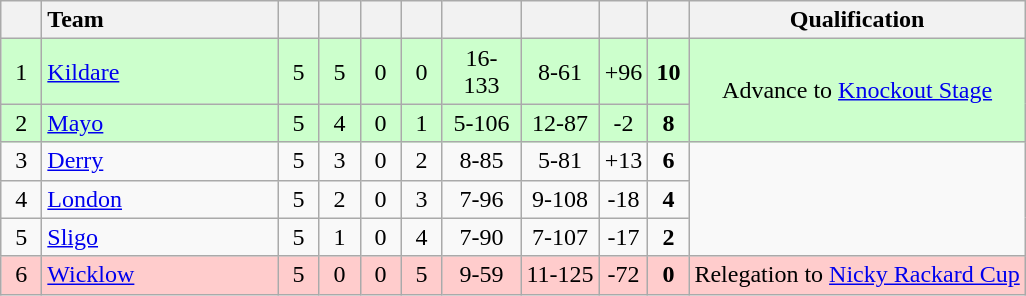<table class="wikitable" style="text-align:center">
<tr>
<th width=20></th>
<th style="width:150px; text-align:left;">Team</th>
<th width=20></th>
<th width=20></th>
<th width=20></th>
<th width=20></th>
<th width=45></th>
<th width=45></th>
<th width=20></th>
<th width=20></th>
<th>Qualification</th>
</tr>
<tr style="background:#cfc;">
<td>1</td>
<td style="text-align:left;"> <a href='#'>Kildare</a></td>
<td>5</td>
<td>5</td>
<td>0</td>
<td>0</td>
<td>16-133</td>
<td>8-61</td>
<td>+96</td>
<td><strong>10</strong></td>
<td rowspan="2">Advance to <a href='#'>Knockout Stage</a></td>
</tr>
<tr style="background:#cfc;">
<td>2</td>
<td style="text-align:left;"> <a href='#'>Mayo</a></td>
<td>5</td>
<td>4</td>
<td>0</td>
<td>1</td>
<td>5-106</td>
<td>12-87</td>
<td>-2</td>
<td><strong>8</strong></td>
</tr>
<tr>
<td>3</td>
<td style="text-align:left;"> <a href='#'>Derry</a></td>
<td>5</td>
<td>3</td>
<td>0</td>
<td>2</td>
<td>8-85</td>
<td>5-81</td>
<td>+13</td>
<td><strong>6</strong></td>
<td rowspan="3"></td>
</tr>
<tr>
<td>4</td>
<td style="text-align:left;"> <a href='#'>London</a></td>
<td>5</td>
<td>2</td>
<td>0</td>
<td>3</td>
<td>7-96</td>
<td>9-108</td>
<td>-18</td>
<td><strong>4</strong></td>
</tr>
<tr>
<td>5</td>
<td style="text-align:left;"> <a href='#'>Sligo</a></td>
<td>5</td>
<td>1</td>
<td>0</td>
<td>4</td>
<td>7-90</td>
<td>7-107</td>
<td>-17</td>
<td><strong>2</strong></td>
</tr>
<tr style="background:#fcc;">
<td>6</td>
<td style="text-align:left;"> <a href='#'>Wicklow</a></td>
<td>5</td>
<td>0</td>
<td>0</td>
<td>5</td>
<td>9-59</td>
<td>11-125</td>
<td>-72</td>
<td><strong>0</strong></td>
<td>Relegation to <a href='#'>Nicky Rackard Cup</a></td>
</tr>
</table>
